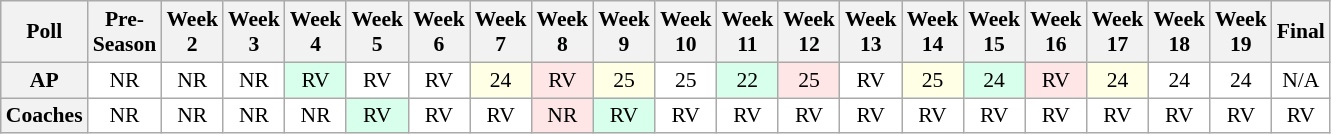<table class="wikitable" style="white-space:nowrap;font-size:90%">
<tr>
<th>Poll</th>
<th>Pre-<br>Season</th>
<th>Week<br>2</th>
<th>Week<br>3</th>
<th>Week<br>4</th>
<th>Week<br>5</th>
<th>Week<br>6</th>
<th>Week<br>7</th>
<th>Week<br>8</th>
<th>Week<br>9</th>
<th>Week<br>10</th>
<th>Week<br>11</th>
<th>Week<br>12</th>
<th>Week<br>13</th>
<th>Week<br>14</th>
<th>Week<br>15</th>
<th>Week<br>16</th>
<th>Week<br>17</th>
<th>Week<br>18</th>
<th>Week<br>19</th>
<th>Final</th>
</tr>
<tr style="text-align:center;">
<th>AP</th>
<td style="background:#FFF;">NR</td>
<td style="background:#FFF;">NR</td>
<td style="background:#FFF;">NR</td>
<td style="background:#D8FFEB;">RV</td>
<td style="background:#FFF;">RV</td>
<td style="background:#FFF;">RV</td>
<td style="background:#FFFFE6;">24</td>
<td style="background:#FFE6E6;">RV</td>
<td style="background:#FFFFE6;">25</td>
<td style="background:#FFF;">25</td>
<td style="background:#D8FFEB;">22</td>
<td style="background:#FFE6E6;">25</td>
<td style="background:#FFF;">RV</td>
<td style="background:#FFFFE6;">25</td>
<td style="background:#D8FFEB;">24</td>
<td style="background:#FFE6E6;">RV</td>
<td style="background:#FFFFE6;">24</td>
<td style="background:#FFF;">24</td>
<td style="background:#FFF;">24</td>
<td style="background:#FFF;">N/A</td>
</tr>
<tr style="text-align:center;">
<th>Coaches</th>
<td style="background:#FFF;">NR</td>
<td style="background:#FFF;">NR</td>
<td style="background:#FFF;">NR</td>
<td style="background:#FFF;">NR</td>
<td style="background:#D8FFEB;">RV</td>
<td style="background:#FFF;">RV</td>
<td style="background:#FFF;">RV</td>
<td style="background:#FFE6E6;">NR</td>
<td style="background:#D8FFEB;">RV</td>
<td style="background:#FFF;">RV</td>
<td style="background:#FFF;">RV</td>
<td style="background:#FFF;">RV</td>
<td style="background:#FFF;">RV</td>
<td style="background:#FFF;">RV</td>
<td style="background:#FFF;">RV</td>
<td style="background:#FFF;">RV</td>
<td style="background:#FFF;">RV</td>
<td style="background:#FFF;">RV</td>
<td style="background:#FFF;">RV</td>
<td style="background:#FFF;">RV</td>
</tr>
</table>
